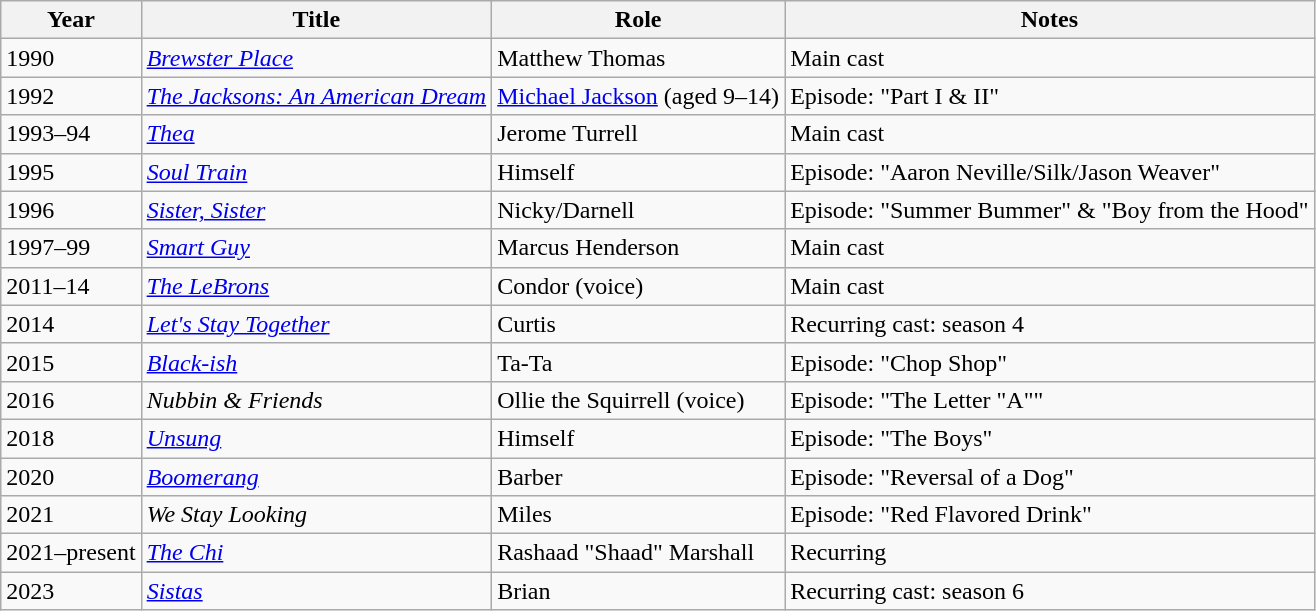<table class="wikitable plainrowheaders sortable" style="margin-right: 0;">
<tr>
<th>Year</th>
<th>Title</th>
<th>Role</th>
<th>Notes</th>
</tr>
<tr>
<td>1990</td>
<td><em><a href='#'>Brewster Place</a></em></td>
<td>Matthew Thomas</td>
<td>Main cast</td>
</tr>
<tr>
<td>1992</td>
<td><em><a href='#'>The Jacksons: An American Dream</a></em></td>
<td><a href='#'>Michael Jackson</a> (aged 9–14)</td>
<td>Episode: "Part I & II"</td>
</tr>
<tr>
<td>1993–94</td>
<td><em><a href='#'>Thea</a></em></td>
<td>Jerome Turrell</td>
<td>Main cast</td>
</tr>
<tr>
<td>1995</td>
<td><em><a href='#'>Soul Train</a></em></td>
<td>Himself</td>
<td>Episode: "Aaron Neville/Silk/Jason Weaver"</td>
</tr>
<tr>
<td>1996</td>
<td><em><a href='#'>Sister, Sister</a></em></td>
<td>Nicky/Darnell</td>
<td>Episode: "Summer Bummer" & "Boy from the Hood"</td>
</tr>
<tr>
<td>1997–99</td>
<td><em><a href='#'>Smart Guy</a></em></td>
<td>Marcus Henderson</td>
<td>Main cast</td>
</tr>
<tr>
<td>2011–14</td>
<td><em><a href='#'>The LeBrons</a></em></td>
<td>Condor (voice)</td>
<td>Main cast</td>
</tr>
<tr>
<td>2014</td>
<td><em><a href='#'>Let's Stay Together</a></em></td>
<td>Curtis</td>
<td>Recurring cast: season 4</td>
</tr>
<tr>
<td>2015</td>
<td><em><a href='#'>Black-ish</a></em></td>
<td>Ta-Ta</td>
<td>Episode: "Chop Shop"</td>
</tr>
<tr>
<td>2016</td>
<td><em>Nubbin & Friends</em></td>
<td>Ollie the Squirrell (voice)</td>
<td>Episode: "The Letter "A""</td>
</tr>
<tr>
<td>2018</td>
<td><em><a href='#'>Unsung</a></em></td>
<td>Himself</td>
<td>Episode: "The Boys"</td>
</tr>
<tr>
<td>2020</td>
<td><em><a href='#'>Boomerang</a></em></td>
<td>Barber</td>
<td>Episode: "Reversal of a Dog"</td>
</tr>
<tr>
<td>2021</td>
<td><em>We Stay Looking</em></td>
<td>Miles</td>
<td>Episode: "Red Flavored Drink"</td>
</tr>
<tr>
<td>2021–present</td>
<td><em><a href='#'>The Chi</a></em></td>
<td>Rashaad "Shaad" Marshall</td>
<td>Recurring</td>
</tr>
<tr>
<td>2023</td>
<td><em><a href='#'>Sistas</a></em></td>
<td>Brian</td>
<td>Recurring cast: season 6</td>
</tr>
</table>
